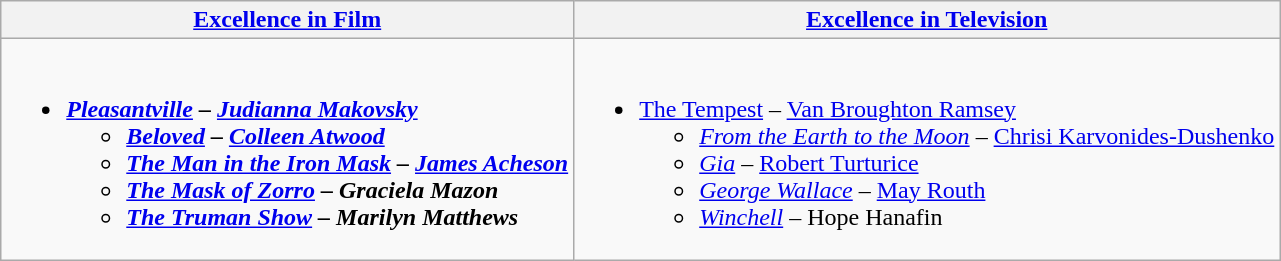<table class="wikitable" style="width=100%">
<tr>
<th style="width=50%"><a href='#'>Excellence in Film</a></th>
<th style="width=50%"><a href='#'>Excellence in Television</a></th>
</tr>
<tr>
<td valign="top"><br><ul><li><strong><em><a href='#'>Pleasantville</a><em> – <a href='#'>Judianna Makovsky</a><strong><ul><li></em><a href='#'>Beloved</a><em> – <a href='#'>Colleen Atwood</a></li><li></em><a href='#'>The Man in the Iron Mask</a><em> – <a href='#'>James Acheson</a></li><li></em><a href='#'>The Mask of Zorro</a><em> – Graciela Mazon</li><li></em><a href='#'>The Truman Show</a><em> – Marilyn Matthews</li></ul></li></ul></td>
<td valign="top"><br><ul><li></em></strong><a href='#'>The Tempest</a></em> – <a href='#'>Van Broughton Ramsey</a></strong><ul><li><em><a href='#'>From the Earth to the Moon</a></em> – <a href='#'>Chrisi Karvonides-Dushenko</a></li><li><em><a href='#'>Gia</a></em> – <a href='#'>Robert Turturice</a></li><li><em><a href='#'>George Wallace</a></em> – <a href='#'>May Routh</a></li><li><em><a href='#'>Winchell</a></em> – Hope Hanafin</li></ul></li></ul></td>
</tr>
</table>
